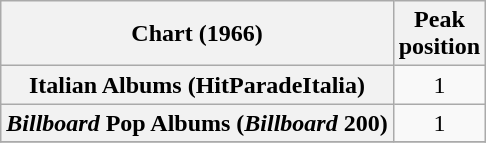<table class="wikitable sortable plainrowheaders">
<tr>
<th scope="col">Chart (1966)</th>
<th scope="col">Peak<br>position</th>
</tr>
<tr>
<th scope="row">Italian Albums (HitParadeItalia)</th>
<td style="text-align:center;">1</td>
</tr>
<tr>
<th scope="row"><em>Billboard</em> Pop Albums (<em>Billboard</em> 200)</th>
<td style="text-align:center;">1</td>
</tr>
<tr>
</tr>
</table>
